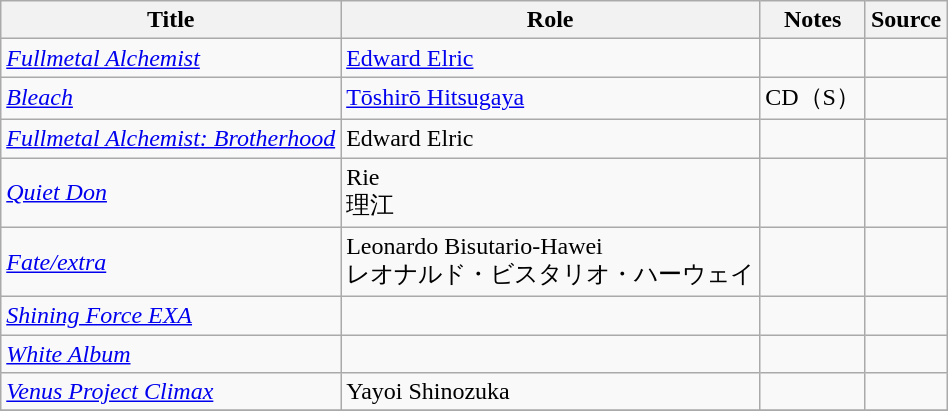<table class="wikitable sortable plainrowheaders">
<tr>
<th>Title</th>
<th>Role</th>
<th class="unsortable">Notes</th>
<th class="unsortable">Source</th>
</tr>
<tr>
<td><em><a href='#'>Fullmetal Alchemist</a></em></td>
<td><a href='#'>Edward Elric</a></td>
<td></td>
<td></td>
</tr>
<tr>
<td><em><a href='#'>Bleach</a></em></td>
<td><a href='#'>Tōshirō Hitsugaya</a></td>
<td>CD（S）</td>
<td></td>
</tr>
<tr>
<td><em><a href='#'>Fullmetal Alchemist: Brotherhood</a></em></td>
<td>Edward Elric</td>
<td></td>
<td></td>
</tr>
<tr>
<td><em><a href='#'>Quiet Don</a></em></td>
<td>Rie<br>理江</td>
<td></td>
<td></td>
</tr>
<tr>
<td><em><a href='#'>Fate/extra</a></em></td>
<td>Leonardo Bisutario-Hawei<br>レオナルド・ビスタリオ・ハーウェイ</td>
<td></td>
<td></td>
</tr>
<tr>
<td><em><a href='#'>Shining Force EXA</a></em></td>
<td></td>
<td></td>
<td></td>
</tr>
<tr>
<td><em><a href='#'>White Album</a></em></td>
<td></td>
<td></td>
<td></td>
</tr>
<tr>
<td><em><a href='#'>Venus Project Climax</a></em></td>
<td>Yayoi Shinozuka</td>
<td></td>
<td></td>
</tr>
<tr>
</tr>
</table>
